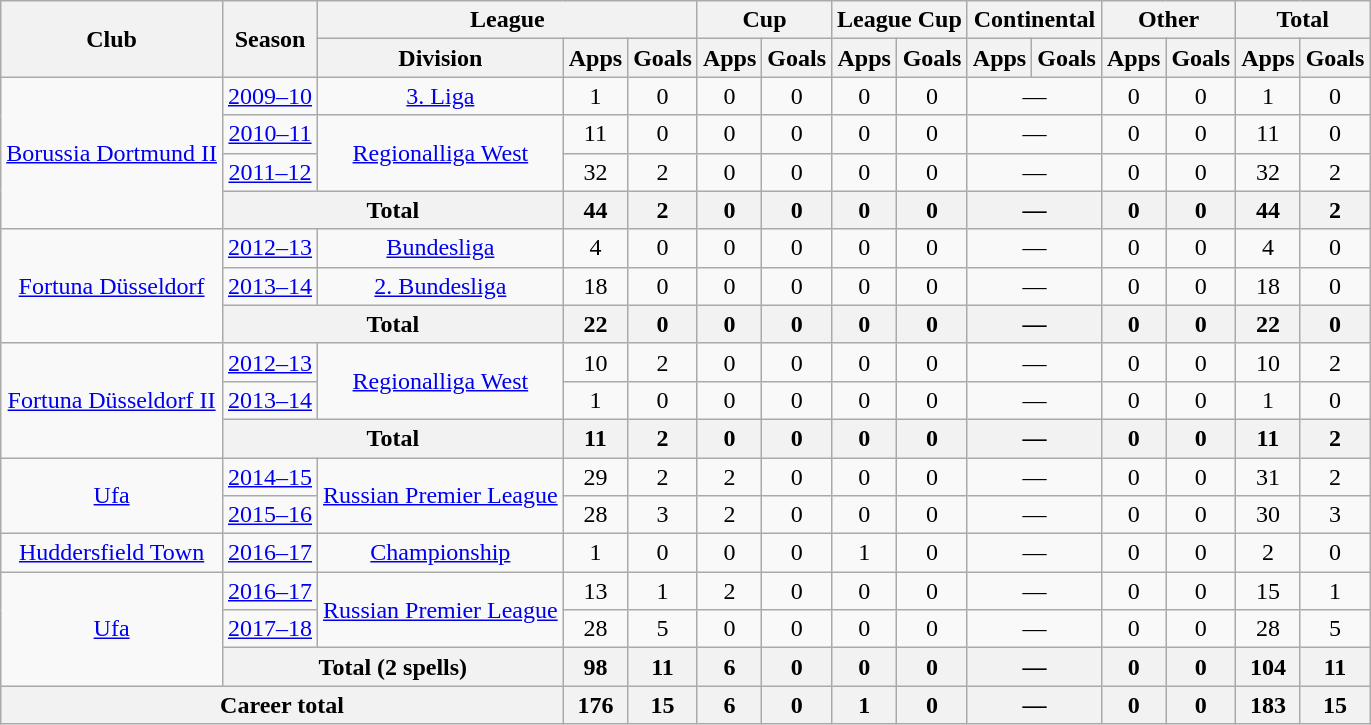<table class="wikitable" style="text-align:center">
<tr>
<th rowspan="2">Club</th>
<th rowspan="2">Season</th>
<th colspan="3">League</th>
<th colspan="2">Cup</th>
<th colspan="2">League Cup</th>
<th colspan="2">Continental</th>
<th colspan="2">Other</th>
<th colspan="2">Total</th>
</tr>
<tr>
<th>Division</th>
<th>Apps</th>
<th>Goals</th>
<th>Apps</th>
<th>Goals</th>
<th>Apps</th>
<th>Goals</th>
<th>Apps</th>
<th>Goals</th>
<th>Apps</th>
<th>Goals</th>
<th>Apps</th>
<th>Goals</th>
</tr>
<tr>
<td rowspan="4"><a href='#'>Borussia Dortmund II</a></td>
<td><a href='#'>2009–10</a></td>
<td><a href='#'>3. Liga</a></td>
<td>1</td>
<td>0</td>
<td>0</td>
<td>0</td>
<td>0</td>
<td>0</td>
<td colspan="2">—</td>
<td>0</td>
<td>0</td>
<td>1</td>
<td>0</td>
</tr>
<tr>
<td><a href='#'>2010–11</a></td>
<td rowspan="2"><a href='#'>Regionalliga West</a></td>
<td>11</td>
<td>0</td>
<td>0</td>
<td>0</td>
<td>0</td>
<td>0</td>
<td colspan="2">—</td>
<td>0</td>
<td>0</td>
<td>11</td>
<td>0</td>
</tr>
<tr>
<td><a href='#'>2011–12</a></td>
<td>32</td>
<td>2</td>
<td>0</td>
<td>0</td>
<td>0</td>
<td>0</td>
<td colspan="2">—</td>
<td>0</td>
<td>0</td>
<td>32</td>
<td>2</td>
</tr>
<tr>
<th colspan="2">Total</th>
<th>44</th>
<th>2</th>
<th>0</th>
<th>0</th>
<th>0</th>
<th>0</th>
<th colspan="2">—</th>
<th>0</th>
<th>0</th>
<th>44</th>
<th>2</th>
</tr>
<tr>
<td rowspan="3"><a href='#'>Fortuna Düsseldorf</a></td>
<td><a href='#'>2012–13</a></td>
<td><a href='#'>Bundesliga</a></td>
<td>4</td>
<td>0</td>
<td>0</td>
<td>0</td>
<td>0</td>
<td>0</td>
<td colspan="2">—</td>
<td>0</td>
<td>0</td>
<td>4</td>
<td>0</td>
</tr>
<tr>
<td><a href='#'>2013–14</a></td>
<td><a href='#'>2. Bundesliga</a></td>
<td>18</td>
<td>0</td>
<td>0</td>
<td>0</td>
<td>0</td>
<td>0</td>
<td colspan="2">—</td>
<td>0</td>
<td>0</td>
<td>18</td>
<td>0</td>
</tr>
<tr>
<th colspan="2">Total</th>
<th>22</th>
<th>0</th>
<th>0</th>
<th>0</th>
<th>0</th>
<th>0</th>
<th colspan="2">—</th>
<th>0</th>
<th>0</th>
<th>22</th>
<th>0</th>
</tr>
<tr>
<td rowspan="3"><a href='#'>Fortuna Düsseldorf II</a></td>
<td><a href='#'>2012–13</a></td>
<td rowspan="2"><a href='#'>Regionalliga West</a></td>
<td>10</td>
<td>2</td>
<td>0</td>
<td>0</td>
<td>0</td>
<td>0</td>
<td colspan="2">—</td>
<td>0</td>
<td>0</td>
<td>10</td>
<td>2</td>
</tr>
<tr>
<td><a href='#'>2013–14</a></td>
<td>1</td>
<td>0</td>
<td>0</td>
<td>0</td>
<td>0</td>
<td>0</td>
<td colspan="2">—</td>
<td>0</td>
<td>0</td>
<td>1</td>
<td>0</td>
</tr>
<tr>
<th colspan="2">Total</th>
<th>11</th>
<th>2</th>
<th>0</th>
<th>0</th>
<th>0</th>
<th>0</th>
<th colspan="2">—</th>
<th>0</th>
<th>0</th>
<th>11</th>
<th>2</th>
</tr>
<tr>
<td rowspan="2"><a href='#'>Ufa</a></td>
<td><a href='#'>2014–15</a></td>
<td rowspan="2"><a href='#'>Russian Premier League</a></td>
<td>29</td>
<td>2</td>
<td>2</td>
<td>0</td>
<td>0</td>
<td>0</td>
<td colspan="2">—</td>
<td>0</td>
<td>0</td>
<td>31</td>
<td>2</td>
</tr>
<tr>
<td><a href='#'>2015–16</a></td>
<td>28</td>
<td>3</td>
<td>2</td>
<td>0</td>
<td>0</td>
<td>0</td>
<td colspan="2">—</td>
<td>0</td>
<td>0</td>
<td>30</td>
<td>3</td>
</tr>
<tr>
<td><a href='#'>Huddersfield Town</a></td>
<td><a href='#'>2016–17</a></td>
<td><a href='#'>Championship</a></td>
<td>1</td>
<td>0</td>
<td>0</td>
<td>0</td>
<td>1</td>
<td>0</td>
<td colspan="2">—</td>
<td>0</td>
<td>0</td>
<td>2</td>
<td>0</td>
</tr>
<tr>
<td rowspan="3"><a href='#'>Ufa</a></td>
<td><a href='#'>2016–17</a></td>
<td rowspan="2"><a href='#'>Russian Premier League</a></td>
<td>13</td>
<td>1</td>
<td>2</td>
<td>0</td>
<td>0</td>
<td>0</td>
<td colspan="2">—</td>
<td>0</td>
<td>0</td>
<td>15</td>
<td>1</td>
</tr>
<tr>
<td><a href='#'>2017–18</a></td>
<td>28</td>
<td>5</td>
<td>0</td>
<td>0</td>
<td>0</td>
<td>0</td>
<td colspan="2">—</td>
<td>0</td>
<td>0</td>
<td>28</td>
<td>5</td>
</tr>
<tr>
<th colspan="2">Total (2 spells)</th>
<th>98</th>
<th>11</th>
<th>6</th>
<th>0</th>
<th>0</th>
<th>0</th>
<th colspan="2">—</th>
<th>0</th>
<th>0</th>
<th>104</th>
<th>11</th>
</tr>
<tr>
<th colspan="3">Career total</th>
<th>176</th>
<th>15</th>
<th>6</th>
<th>0</th>
<th>1</th>
<th>0</th>
<th colspan="2">—</th>
<th>0</th>
<th>0</th>
<th>183</th>
<th>15</th>
</tr>
</table>
